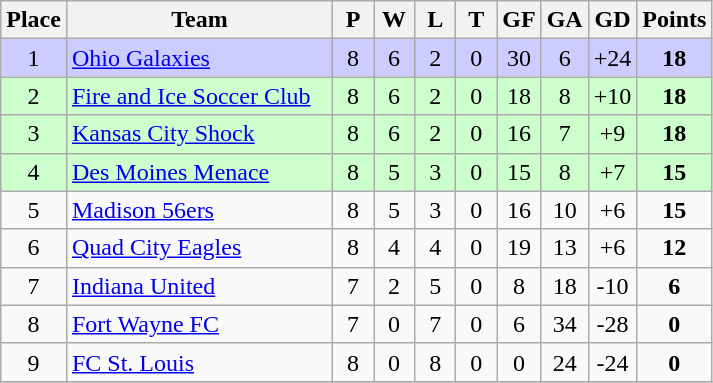<table class="wikitable" style="text-align:center;">
<tr>
<th>Place</th>
<th width="170">Team</th>
<th width="20">P</th>
<th width="20">W</th>
<th width="20">L</th>
<th width="20">T</th>
<th width="20">GF</th>
<th width="20">GA</th>
<th width="25">GD</th>
<th>Points</th>
</tr>
<tr bgcolor=#ccccff>
<td>1</td>
<td style="text-align:left;"><a href='#'>Ohio Galaxies</a></td>
<td>8</td>
<td>6</td>
<td>2</td>
<td>0</td>
<td>30</td>
<td>6</td>
<td>+24</td>
<td><strong>18</strong></td>
</tr>
<tr bgcolor=#ccffcc>
<td>2</td>
<td style="text-align:left;"><a href='#'>Fire and Ice Soccer Club</a></td>
<td>8</td>
<td>6</td>
<td>2</td>
<td>0</td>
<td>18</td>
<td>8</td>
<td>+10</td>
<td><strong>18</strong></td>
</tr>
<tr bgcolor=#ccffcc>
<td>3</td>
<td style="text-align:left;"><a href='#'>Kansas City Shock</a></td>
<td>8</td>
<td>6</td>
<td>2</td>
<td>0</td>
<td>16</td>
<td>7</td>
<td>+9</td>
<td><strong>18</strong></td>
</tr>
<tr bgcolor=#ccffcc>
<td>4</td>
<td style="text-align:left;"><a href='#'>Des Moines Menace</a></td>
<td>8</td>
<td>5</td>
<td>3</td>
<td>0</td>
<td>15</td>
<td>8</td>
<td>+7</td>
<td><strong>15</strong></td>
</tr>
<tr>
<td>5</td>
<td style="text-align:left;"><a href='#'>Madison 56ers</a></td>
<td>8</td>
<td>5</td>
<td>3</td>
<td>0</td>
<td>16</td>
<td>10</td>
<td>+6</td>
<td><strong>15</strong></td>
</tr>
<tr>
<td>6</td>
<td style="text-align:left;"><a href='#'>Quad City Eagles</a></td>
<td>8</td>
<td>4</td>
<td>4</td>
<td>0</td>
<td>19</td>
<td>13</td>
<td>+6</td>
<td><strong>12</strong></td>
</tr>
<tr>
<td>7</td>
<td style="text-align:left;"><a href='#'>Indiana United</a></td>
<td>7</td>
<td>2</td>
<td>5</td>
<td>0</td>
<td>8</td>
<td>18</td>
<td>-10</td>
<td><strong>6</strong></td>
</tr>
<tr>
<td>8</td>
<td style="text-align:left;"><a href='#'>Fort Wayne FC</a></td>
<td>7</td>
<td>0</td>
<td>7</td>
<td>0</td>
<td>6</td>
<td>34</td>
<td>-28</td>
<td><strong>0</strong></td>
</tr>
<tr>
<td>9</td>
<td style="text-align:left;"><a href='#'>FC St. Louis</a></td>
<td>8</td>
<td>0</td>
<td>8</td>
<td>0</td>
<td>0</td>
<td>24</td>
<td>-24</td>
<td><strong>0</strong></td>
</tr>
<tr>
</tr>
</table>
